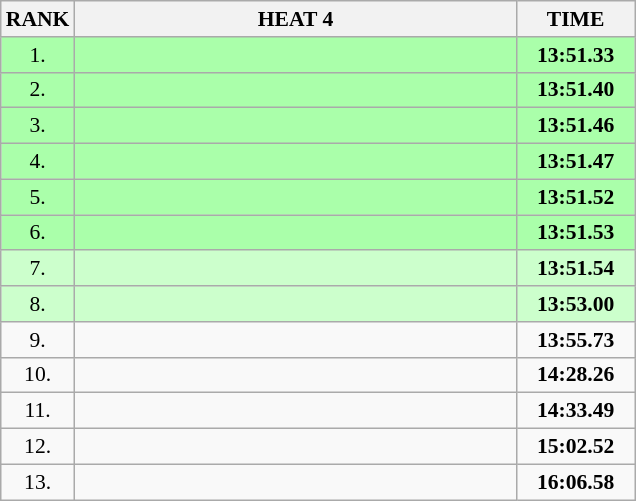<table class="wikitable" style="border-collapse: collapse; font-size: 90%;">
<tr>
<th>RANK</th>
<th style="width: 20em">HEAT 4</th>
<th style="width: 5em">TIME</th>
</tr>
<tr style="background:#aaffaa;">
<td align="center">1.</td>
<td></td>
<td align="center"><strong>13:51.33</strong></td>
</tr>
<tr style="background:#aaffaa;">
<td align="center">2.</td>
<td></td>
<td align="center"><strong>13:51.40</strong></td>
</tr>
<tr style="background:#aaffaa;">
<td align="center">3.</td>
<td></td>
<td align="center"><strong>13:51.46</strong></td>
</tr>
<tr style="background:#aaffaa;">
<td align="center">4.</td>
<td></td>
<td align="center"><strong>13:51.47</strong></td>
</tr>
<tr style="background:#aaffaa;">
<td align="center">5.</td>
<td></td>
<td align="center"><strong>13:51.52</strong></td>
</tr>
<tr style="background:#aaffaa;">
<td align="center">6.</td>
<td></td>
<td align="center"><strong>13:51.53</strong></td>
</tr>
<tr style="background:#ccffcc;">
<td align="center">7.</td>
<td></td>
<td align="center"><strong>13:51.54</strong></td>
</tr>
<tr style="background:#ccffcc;">
<td align="center">8.</td>
<td></td>
<td align="center"><strong>13:53.00</strong></td>
</tr>
<tr>
<td align="center">9.</td>
<td></td>
<td align="center"><strong>13:55.73   </strong></td>
</tr>
<tr>
<td align="center">10.</td>
<td></td>
<td align="center"><strong>14:28.26   </strong></td>
</tr>
<tr>
<td align="center">11.</td>
<td></td>
<td align="center"><strong>14:33.49   </strong></td>
</tr>
<tr>
<td align="center">12.</td>
<td></td>
<td align="center"><strong>15:02.52   </strong></td>
</tr>
<tr>
<td align="center">13.</td>
<td></td>
<td align="center"><strong>16:06.58 </strong></td>
</tr>
</table>
